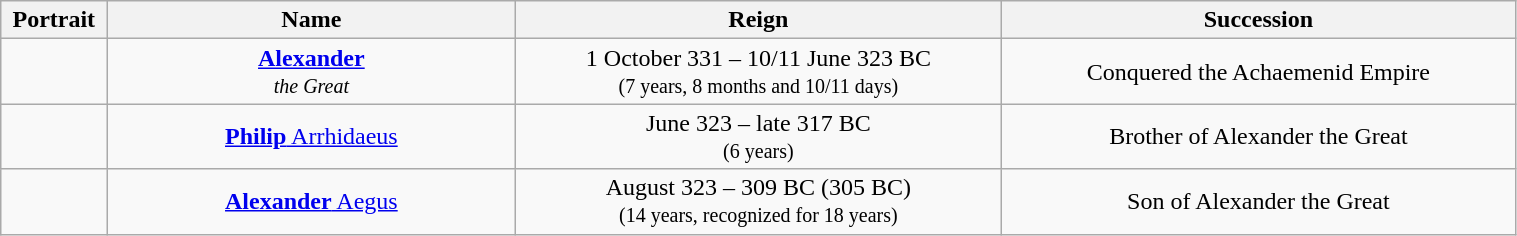<table class="wikitable" style="text-align:center; width:80%;">
<tr>
<th width="7%">Portrait</th>
<th width="27%">Name</th>
<th width="32%">Reign</th>
<th width="34%">Succession</th>
</tr>
<tr>
<td></td>
<td><a href='#'><strong>Alexander</strong></a><br><small><em>the Great</em></small></td>
<td>1 October 331 – 10/11 June 323 BC<br><small>(7 years, 8 months and 10/11 days)</small></td>
<td>Conquered the Achaemenid Empire</td>
</tr>
<tr>
<td></td>
<td><a href='#'><strong>Philip</strong> Arrhidaeus</a></td>
<td>June 323 – late 317 BC<br><small>(6 years)</small></td>
<td>Brother of Alexander the Great</td>
</tr>
<tr>
<td></td>
<td><a href='#'><strong>Alexander</strong> Aegus</a></td>
<td>August 323 – 309 BC (305 BC)<br><small>(14 years, recognized for 18 years)</small></td>
<td>Son of Alexander the Great</td>
</tr>
</table>
